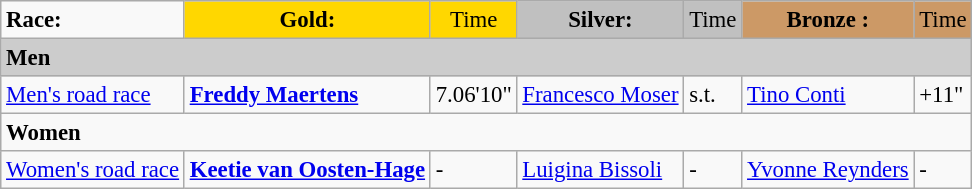<table class="wikitable" style="text-align: left; font-size: 95%; border: gray solid 1px; border-collapse: collapse;">
<tr>
<td><strong>Race:</strong></td>
<td style="text-align:center;background-color:gold;"><strong>Gold:</strong></td>
<td style="text-align:center;background-color:gold;">Time</td>
<td style="text-align:center;background-color:silver;"><strong>Silver:</strong></td>
<td style="text-align:center;background-color:silver;">Time</td>
<td style="text-align:center;background-color:#CC9966;"><strong>Bronze :</strong></td>
<td style="text-align:center;background-color:#CC9966;">Time</td>
</tr>
<tr bgcolor="#cccccc">
<td colspan=7><strong>Men</strong></td>
</tr>
<tr>
<td><a href='#'>Men's road race</a><br></td>
<td><strong><a href='#'>Freddy Maertens</a></strong><br><small></small></td>
<td>7.06'10"</td>
<td><a href='#'>Francesco Moser</a><br><small></small></td>
<td>s.t.</td>
<td><a href='#'>Tino Conti</a><br><small></small></td>
<td>+11"</td>
</tr>
<tr>
<td colspan=7><strong>Women</strong></td>
</tr>
<tr>
<td><a href='#'>Women's road race</a></td>
<td><strong><a href='#'>Keetie van Oosten-Hage</a></strong><br><small></small></td>
<td>-</td>
<td><a href='#'>Luigina Bissoli</a><br><small></small></td>
<td>-</td>
<td><a href='#'>Yvonne Reynders</a><br><small></small></td>
<td>-</td>
</tr>
</table>
